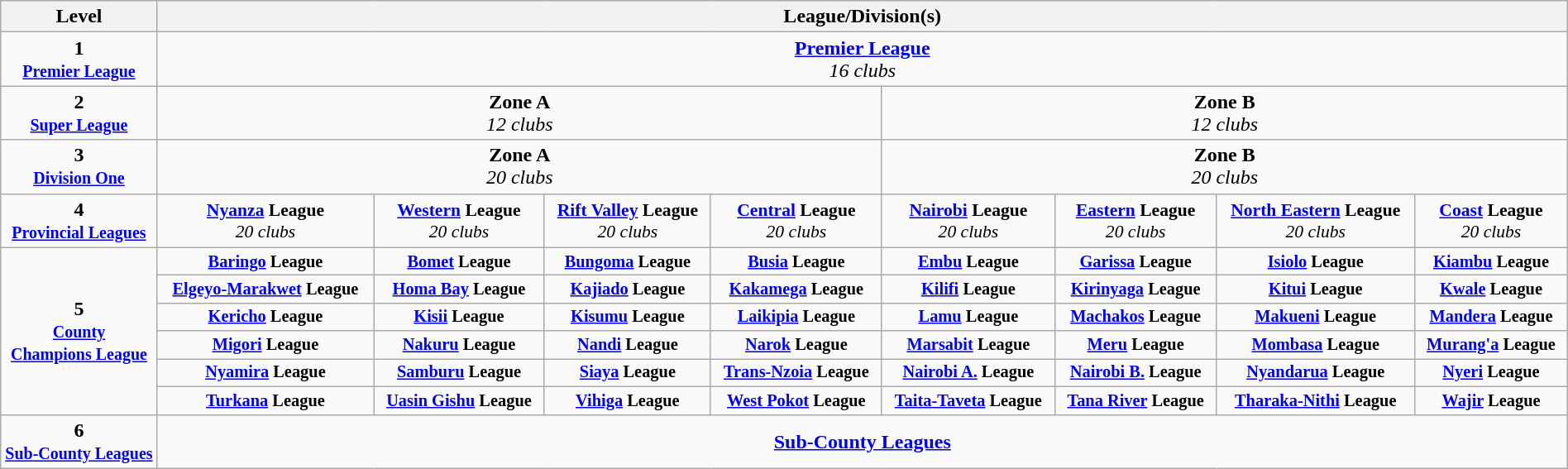<table class="wikitable" align="center" style="width: 100%; text-align: center;">
<tr>
<th width="10%">Level</th>
<th colspan="64">League/Division(s)</th>
</tr>
<tr>
<td><strong>1</strong><br><small><strong><a href='#'>Premier League</a></strong></small></td>
<td colspan="64"><strong><a href='#'>Premier League</a></strong><br><em>16 clubs</em></td>
</tr>
<tr>
<td><strong>2</strong><br><small><strong><a href='#'>Super League</a></strong></small></td>
<td colspan="32"><strong>Zone A</strong><br><em>12 clubs</em></td>
<td colspan="32"><strong>Zone B</strong><br><em>12 clubs</em></td>
</tr>
<tr>
<td><strong>3</strong><br><small><strong><a href='#'>Division One</a></strong></small></td>
<td colspan="32"><strong>Zone A</strong><br><em>20 clubs</em></td>
<td colspan="32"><strong>Zone B</strong><br><em>20 clubs</em></td>
</tr>
<tr>
<td><strong>4</strong><br><small><strong><a href='#'>Provincial Leagues</a></strong></small></td>
<td style="font-size: 90%;" colspan="8"><strong><a href='#'>Nyanza</a> League</strong><br><em>20 clubs</em></td>
<td style="font-size: 90%;" colspan="8"><strong><a href='#'>Western</a> League</strong><br><em>20 clubs</em></td>
<td style="font-size: 90%;" colspan="8"><strong><a href='#'>Rift Valley</a> League</strong><br><em>20 clubs</em></td>
<td style="font-size: 90%;" colspan="8"><strong><a href='#'>Central</a> League</strong><br><em>20 clubs</em></td>
<td style="font-size: 90%;" colspan="8"><strong><a href='#'>Nairobi</a> League</strong><br><em>20 clubs</em></td>
<td style="font-size: 90%;" colspan="8"><strong><a href='#'>Eastern</a> League</strong><br><em>20 clubs</em></td>
<td style="font-size: 90%;" colspan="8"><strong><a href='#'>North Eastern</a> League</strong><br><em>20 clubs</em></td>
<td style="font-size: 90%;" colspan="8"><strong><a href='#'>Coast</a> League</strong><br><em>20 clubs</em></td>
</tr>
<tr>
<td rowspan="6"><strong>5</strong><br><small><strong><a href='#'>County<br>Champions League</a></strong></small></td>
<td style="font-size: 85%;" colspan="8"><strong><a href='#'>Baringo</a> League</strong></td>
<td style="font-size: 85%;" colspan="8"><strong><a href='#'>Bomet</a> League</strong></td>
<td style="font-size: 85%;" colspan="8"><strong><a href='#'>Bungoma</a> League</strong></td>
<td style="font-size: 85%;" colspan="8"><strong><a href='#'>Busia</a> League</strong></td>
<td style="font-size: 85%;" colspan="8"><strong><a href='#'>Embu</a> League</strong></td>
<td style="font-size: 85%;" colspan="8"><strong><a href='#'>Garissa</a> League</strong></td>
<td style="font-size: 85%;" colspan="8"><strong><a href='#'>Isiolo</a> League</strong></td>
<td style="font-size: 85%;" colspan="8"><strong><a href='#'>Kiambu</a> League</strong></td>
</tr>
<tr>
<td style="font-size: 85%;" colspan="8"><strong><a href='#'>Elgeyo-Marakwet</a> League</strong></td>
<td style="font-size: 85%;" colspan="8"><strong><a href='#'>Homa Bay</a> League</strong></td>
<td style="font-size: 85%;" colspan="8"><strong><a href='#'>Kajiado</a> League</strong></td>
<td style="font-size: 85%;" colspan="8"><strong><a href='#'>Kakamega</a> League</strong></td>
<td style="font-size: 85%;" colspan="8"><strong><a href='#'>Kilifi</a> League</strong></td>
<td style="font-size: 85%;" colspan="8"><strong><a href='#'>Kirinyaga</a> League</strong></td>
<td style="font-size: 85%;" colspan="8"><strong><a href='#'>Kitui</a> League</strong></td>
<td style="font-size: 85%;" colspan="8"><strong><a href='#'>Kwale</a> League</strong></td>
</tr>
<tr>
<td style="font-size: 85%;" colspan="8"><strong><a href='#'>Kericho</a> League</strong></td>
<td style="font-size: 85%;" colspan="8"><strong><a href='#'>Kisii</a> League</strong></td>
<td style="font-size: 85%;" colspan="8"><strong><a href='#'>Kisumu</a> League</strong></td>
<td style="font-size: 85%;" colspan="8"><strong><a href='#'>Laikipia</a> League</strong></td>
<td style="font-size: 85%;" colspan="8"><strong><a href='#'>Lamu</a> League</strong></td>
<td style="font-size: 85%;" colspan="8"><strong><a href='#'>Machakos</a> League</strong></td>
<td style="font-size: 85%;" colspan="8"><strong><a href='#'>Makueni</a> League</strong></td>
<td style="font-size: 85%;" colspan="8"><strong><a href='#'>Mandera</a> League</strong></td>
</tr>
<tr>
<td style="font-size: 85%;" colspan="8"><strong><a href='#'>Migori</a> League</strong></td>
<td style="font-size: 85%;" colspan="8"><strong><a href='#'>Nakuru</a> League</strong></td>
<td style="font-size: 85%;" colspan="8"><strong><a href='#'>Nandi</a> League</strong></td>
<td style="font-size: 85%;" colspan="8"><strong><a href='#'>Narok</a> League</strong></td>
<td style="font-size: 85%;" colspan="8"><strong><a href='#'>Marsabit</a> League</strong></td>
<td style="font-size: 85%;" colspan="8"><strong><a href='#'>Meru</a> League</strong></td>
<td style="font-size: 85%;" colspan="8"><strong><a href='#'>Mombasa</a> League</strong></td>
<td style="font-size: 85%;" colspan="8"><strong><a href='#'>Murang'a</a> League</strong></td>
</tr>
<tr>
<td style="font-size: 85%;" colspan="8"><strong><a href='#'>Nyamira</a> League</strong></td>
<td style="font-size: 85%;" colspan="8"><strong><a href='#'>Samburu</a> League</strong></td>
<td style="font-size: 85%;" colspan="8"><strong><a href='#'>Siaya</a> League</strong></td>
<td style="font-size: 85%;" colspan="8"><strong><a href='#'>Trans-Nzoia</a> League</strong></td>
<td style="font-size: 85%;" colspan="8"><strong><a href='#'>Nairobi A.</a> League</strong></td>
<td style="font-size: 85%;" colspan="8"><strong><a href='#'>Nairobi B.</a> League</strong></td>
<td style="font-size: 85%;" colspan="8"><strong><a href='#'>Nyandarua</a> League</strong></td>
<td style="font-size: 85%;" colspan="8"><strong><a href='#'>Nyeri</a> League</strong></td>
</tr>
<tr>
<td style="font-size: 85%;" colspan="8"><strong><a href='#'>Turkana</a> League</strong></td>
<td style="font-size: 85%;" colspan="8"><strong><a href='#'>Uasin Gishu</a> League</strong></td>
<td style="font-size: 85%;" colspan="8"><strong><a href='#'>Vihiga</a> League</strong></td>
<td style="font-size: 85%;" colspan="8"><strong><a href='#'>West Pokot</a> League</strong></td>
<td style="font-size: 85%;" colspan="8"><strong><a href='#'>Taita-Taveta</a> League</strong></td>
<td style="font-size: 85%;" colspan="8"><strong><a href='#'>Tana River</a> League</strong></td>
<td style="font-size: 85%;" colspan="8"><strong><a href='#'>Tharaka-Nithi</a> League</strong></td>
<td style="font-size: 85%;" colspan="8"><strong><a href='#'>Wajir</a> League</strong></td>
</tr>
<tr>
<td><strong>6</strong><br><small><strong><a href='#'>Sub-County Leagues</a></strong></small></td>
<td colspan="64"><strong><a href='#'>Sub-County Leagues</a></strong></td>
</tr>
</table>
